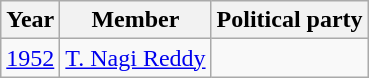<table class="wikitable sortable">
<tr>
<th>Year</th>
<th>Member</th>
<th colspan="2">Political party</th>
</tr>
<tr>
<td><a href='#'>1952</a></td>
<td><a href='#'>T. Nagi Reddy</a></td>
<td></td>
</tr>
</table>
